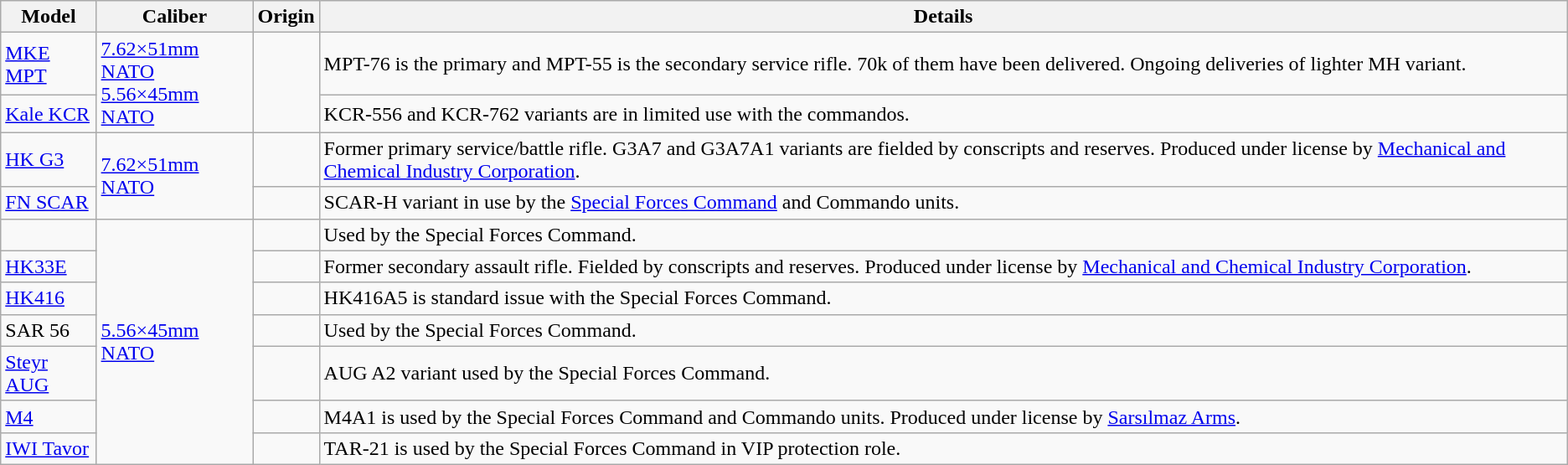<table class="wikitable">
<tr>
<th>Model</th>
<th>Caliber</th>
<th>Origin</th>
<th>Details</th>
</tr>
<tr>
<td><a href='#'>MKE MPT</a></td>
<td rowspan="2"><a href='#'>7.62×51mm NATO</a><br><a href='#'>5.56×45mm NATO</a></td>
<td rowspan="2"></td>
<td>MPT-76 is the primary and MPT-55 is the secondary service rifle. 70k of them have been delivered. Ongoing deliveries of lighter MH variant.</td>
</tr>
<tr>
<td><a href='#'>Kale KCR</a></td>
<td>KCR-556 and KCR-762 variants are in limited use with the commandos.</td>
</tr>
<tr>
<td><a href='#'>HK G3</a></td>
<td rowspan="2"><a href='#'>7.62×51mm NATO</a></td>
<td><br></td>
<td>Former primary service/battle rifle. G3A7 and G3A7A1 variants are fielded by conscripts and reserves. Produced under license by <a href='#'>Mechanical and Chemical Industry Corporation</a>.</td>
</tr>
<tr>
<td><a href='#'>FN SCAR</a></td>
<td></td>
<td>SCAR-H variant in use by the <a href='#'>Special Forces Command</a> and Commando units.</td>
</tr>
<tr>
<td></td>
<td rowspan="7"><a href='#'>5.56×45mm NATO</a></td>
<td></td>
<td>Used by the Special Forces Command.</td>
</tr>
<tr>
<td><a href='#'>HK33E</a></td>
<td><br></td>
<td>Former secondary assault rifle. Fielded by conscripts and reserves. Produced under license by <a href='#'>Mechanical and Chemical Industry Corporation</a>.</td>
</tr>
<tr>
<td><a href='#'>HK416</a></td>
<td></td>
<td>HK416A5 is standard issue with the Special Forces Command.</td>
</tr>
<tr>
<td>SAR 56</td>
<td></td>
<td>Used by the Special Forces Command.</td>
</tr>
<tr>
<td><a href='#'>Steyr AUG</a></td>
<td></td>
<td>AUG A2 variant used by the Special Forces Command.</td>
</tr>
<tr>
<td><a href='#'>M4</a></td>
<td><br></td>
<td>M4A1 is used by the Special Forces Command and Commando units. Produced under license by <a href='#'>Sarsılmaz Arms</a>.</td>
</tr>
<tr>
<td><a href='#'>IWI Tavor</a></td>
<td></td>
<td>TAR-21 is used by the Special Forces Command in VIP protection role.</td>
</tr>
</table>
